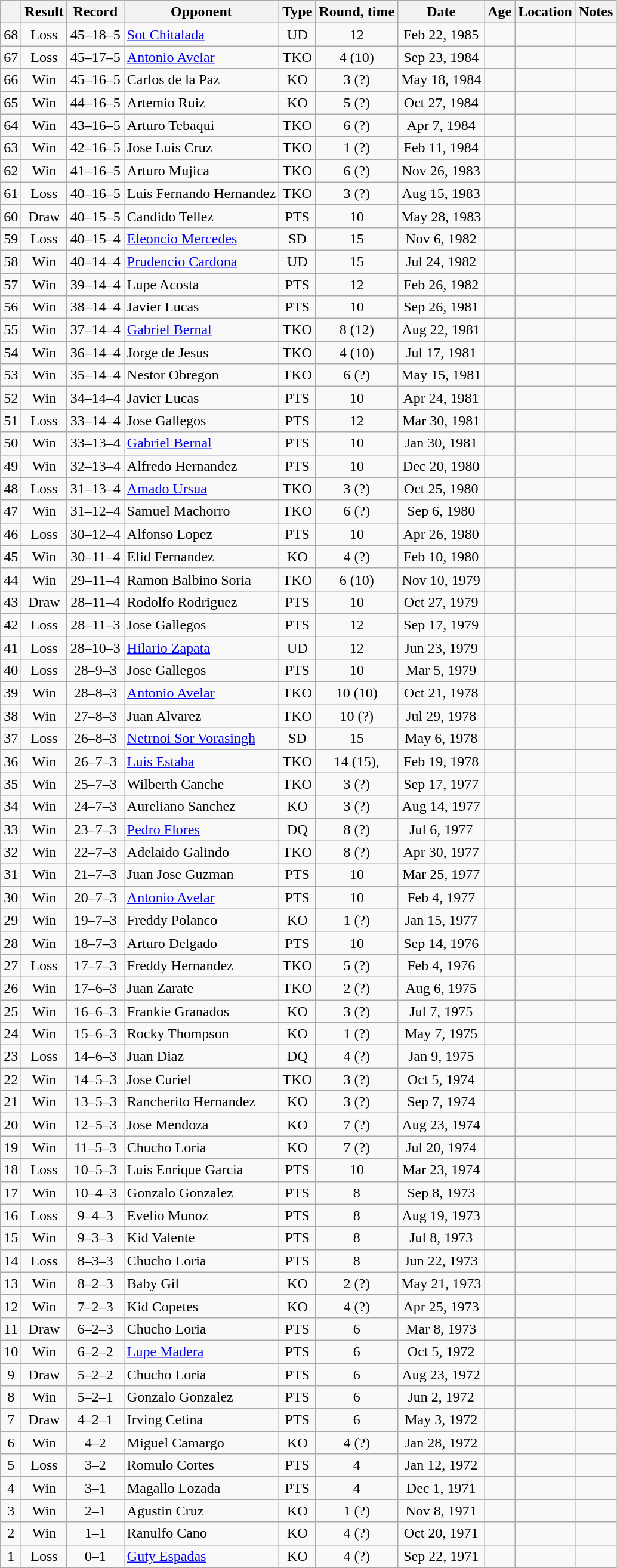<table class="wikitable" style="text-align:center">
<tr>
<th></th>
<th>Result</th>
<th>Record</th>
<th>Opponent</th>
<th>Type</th>
<th>Round, time</th>
<th>Date</th>
<th>Age</th>
<th>Location</th>
<th>Notes</th>
</tr>
<tr>
<td>68</td>
<td>Loss</td>
<td>45–18–5</td>
<td align=left><a href='#'>Sot Chitalada</a></td>
<td>UD</td>
<td>12</td>
<td>Feb 22, 1985</td>
<td style="text-align:left;"></td>
<td style="text-align:left;"></td>
<td style="text-align:left;"></td>
</tr>
<tr>
<td>67</td>
<td>Loss</td>
<td>45–17–5</td>
<td align=left><a href='#'>Antonio Avelar</a></td>
<td>TKO</td>
<td>4 (10)</td>
<td>Sep 23, 1984</td>
<td style="text-align:left;"></td>
<td style="text-align:left;"></td>
<td></td>
</tr>
<tr>
<td>66</td>
<td>Win</td>
<td>45–16–5</td>
<td align=left>Carlos de la Paz</td>
<td>KO</td>
<td>3 (?)</td>
<td>May 18, 1984</td>
<td style="text-align:left;"></td>
<td style="text-align:left;"></td>
<td></td>
</tr>
<tr>
<td>65</td>
<td>Win</td>
<td>44–16–5</td>
<td align=left>Artemio Ruiz</td>
<td>KO</td>
<td>5 (?)</td>
<td>Oct 27, 1984</td>
<td style="text-align:left;"></td>
<td style="text-align:left;"></td>
<td></td>
</tr>
<tr>
<td>64</td>
<td>Win</td>
<td>43–16–5</td>
<td align=left>Arturo Tebaqui</td>
<td>TKO</td>
<td>6 (?)</td>
<td>Apr 7, 1984</td>
<td style="text-align:left;"></td>
<td style="text-align:left;"></td>
<td></td>
</tr>
<tr>
<td>63</td>
<td>Win</td>
<td>42–16–5</td>
<td align=left>Jose Luis Cruz</td>
<td>TKO</td>
<td>1 (?)</td>
<td>Feb 11, 1984</td>
<td style="text-align:left;"></td>
<td style="text-align:left;"></td>
<td></td>
</tr>
<tr>
<td>62</td>
<td>Win</td>
<td>41–16–5</td>
<td align=left>Arturo Mujica</td>
<td>TKO</td>
<td>6 (?)</td>
<td>Nov 26, 1983</td>
<td style="text-align:left;"></td>
<td style="text-align:left;"></td>
<td></td>
</tr>
<tr>
<td>61</td>
<td>Loss</td>
<td>40–16–5</td>
<td align=left>Luis Fernando Hernandez</td>
<td>TKO</td>
<td>3 (?)</td>
<td>Aug 15, 1983</td>
<td style="text-align:left;"></td>
<td style="text-align:left;"></td>
<td></td>
</tr>
<tr>
<td>60</td>
<td>Draw</td>
<td>40–15–5</td>
<td align=left>Candido Tellez</td>
<td>PTS</td>
<td>10</td>
<td>May 28, 1983</td>
<td style="text-align:left;"></td>
<td style="text-align:left;"></td>
<td></td>
</tr>
<tr>
<td>59</td>
<td>Loss</td>
<td>40–15–4</td>
<td align=left><a href='#'>Eleoncio Mercedes</a></td>
<td>SD</td>
<td>15</td>
<td>Nov 6, 1982</td>
<td style="text-align:left;"></td>
<td style="text-align:left;"></td>
<td style="text-align:left;"></td>
</tr>
<tr>
<td>58</td>
<td>Win</td>
<td>40–14–4</td>
<td align=left><a href='#'>Prudencio Cardona</a></td>
<td>UD</td>
<td>15</td>
<td>Jul 24, 1982</td>
<td style="text-align:left;"></td>
<td style="text-align:left;"></td>
<td style="text-align:left;"></td>
</tr>
<tr>
<td>57</td>
<td>Win</td>
<td>39–14–4</td>
<td align=left>Lupe Acosta</td>
<td>PTS</td>
<td>12</td>
<td>Feb 26, 1982</td>
<td style="text-align:left;"></td>
<td style="text-align:left;"></td>
<td style="text-align:left;"></td>
</tr>
<tr>
<td>56</td>
<td>Win</td>
<td>38–14–4</td>
<td align=left>Javier Lucas</td>
<td>PTS</td>
<td>10</td>
<td>Sep 26, 1981</td>
<td style="text-align:left;"></td>
<td style="text-align:left;"></td>
<td></td>
</tr>
<tr>
<td>55</td>
<td>Win</td>
<td>37–14–4</td>
<td align=left><a href='#'>Gabriel Bernal</a></td>
<td>TKO</td>
<td>8 (12)</td>
<td>Aug 22, 1981</td>
<td style="text-align:left;"></td>
<td style="text-align:left;"></td>
<td style="text-align:left;"></td>
</tr>
<tr>
<td>54</td>
<td>Win</td>
<td>36–14–4</td>
<td align=left>Jorge de Jesus</td>
<td>TKO</td>
<td>4 (10)</td>
<td>Jul 17, 1981</td>
<td style="text-align:left;"></td>
<td style="text-align:left;"></td>
<td></td>
</tr>
<tr>
<td>53</td>
<td>Win</td>
<td>35–14–4</td>
<td align=left>Nestor Obregon</td>
<td>TKO</td>
<td>6 (?)</td>
<td>May 15, 1981</td>
<td style="text-align:left;"></td>
<td style="text-align:left;"></td>
<td></td>
</tr>
<tr>
<td>52</td>
<td>Win</td>
<td>34–14–4</td>
<td align=left>Javier Lucas</td>
<td>PTS</td>
<td>10</td>
<td>Apr 24, 1981</td>
<td style="text-align:left;"></td>
<td style="text-align:left;"></td>
<td></td>
</tr>
<tr>
<td>51</td>
<td>Loss</td>
<td>33–14–4</td>
<td align=left>Jose Gallegos</td>
<td>PTS</td>
<td>12</td>
<td>Mar 30, 1981</td>
<td style="text-align:left;"></td>
<td style="text-align:left;"></td>
<td style="text-align:left;"></td>
</tr>
<tr>
<td>50</td>
<td>Win</td>
<td>33–13–4</td>
<td align=left><a href='#'>Gabriel Bernal</a></td>
<td>PTS</td>
<td>10</td>
<td>Jan 30, 1981</td>
<td style="text-align:left;"></td>
<td style="text-align:left;"></td>
<td></td>
</tr>
<tr>
<td>49</td>
<td>Win</td>
<td>32–13–4</td>
<td align=left>Alfredo Hernandez</td>
<td>PTS</td>
<td>10</td>
<td>Dec 20, 1980</td>
<td style="text-align:left;"></td>
<td style="text-align:left;"></td>
<td></td>
</tr>
<tr>
<td>48</td>
<td>Loss</td>
<td>31–13–4</td>
<td align=left><a href='#'>Amado Ursua</a></td>
<td>TKO</td>
<td>3 (?)</td>
<td>Oct 25, 1980</td>
<td style="text-align:left;"></td>
<td style="text-align:left;"></td>
<td></td>
</tr>
<tr>
<td>47</td>
<td>Win</td>
<td>31–12–4</td>
<td align=left>Samuel Machorro</td>
<td>TKO</td>
<td>6 (?)</td>
<td>Sep 6, 1980</td>
<td style="text-align:left;"></td>
<td style="text-align:left;"></td>
<td></td>
</tr>
<tr>
<td>46</td>
<td>Loss</td>
<td>30–12–4</td>
<td align=left>Alfonso Lopez</td>
<td>PTS</td>
<td>10</td>
<td>Apr 26, 1980</td>
<td style="text-align:left;"></td>
<td style="text-align:left;"></td>
<td></td>
</tr>
<tr>
<td>45</td>
<td>Win</td>
<td>30–11–4</td>
<td align=left>Elid Fernandez</td>
<td>KO</td>
<td>4 (?)</td>
<td>Feb 10, 1980</td>
<td style="text-align:left;"></td>
<td style="text-align:left;"></td>
<td></td>
</tr>
<tr>
<td>44</td>
<td>Win</td>
<td>29–11–4</td>
<td align=left>Ramon Balbino Soria</td>
<td>TKO</td>
<td>6 (10)</td>
<td>Nov 10, 1979</td>
<td style="text-align:left;"></td>
<td style="text-align:left;"></td>
<td></td>
</tr>
<tr>
<td>43</td>
<td>Draw</td>
<td>28–11–4</td>
<td align=left>Rodolfo Rodriguez</td>
<td>PTS</td>
<td>10</td>
<td>Oct 27, 1979</td>
<td style="text-align:left;"></td>
<td style="text-align:left;"></td>
<td></td>
</tr>
<tr>
<td>42</td>
<td>Loss</td>
<td>28–11–3</td>
<td align=left>Jose Gallegos</td>
<td>PTS</td>
<td>12</td>
<td>Sep 17, 1979</td>
<td style="text-align:left;"></td>
<td style="text-align:left;"></td>
<td style="text-align:left;"></td>
</tr>
<tr>
<td>41</td>
<td>Loss</td>
<td>28–10–3</td>
<td align=left><a href='#'>Hilario Zapata</a></td>
<td>UD</td>
<td>12</td>
<td>Jun 23, 1979</td>
<td style="text-align:left;"></td>
<td style="text-align:left;"></td>
<td></td>
</tr>
<tr>
<td>40</td>
<td>Loss</td>
<td>28–9–3</td>
<td align=left>Jose Gallegos</td>
<td>PTS</td>
<td>10</td>
<td>Mar 5, 1979</td>
<td style="text-align:left;"></td>
<td style="text-align:left;"></td>
<td></td>
</tr>
<tr>
<td>39</td>
<td>Win</td>
<td>28–8–3</td>
<td align=left><a href='#'>Antonio Avelar</a></td>
<td>TKO</td>
<td>10 (10)</td>
<td>Oct 21, 1978</td>
<td style="text-align:left;"></td>
<td style="text-align:left;"></td>
<td></td>
</tr>
<tr>
<td>38</td>
<td>Win</td>
<td>27–8–3</td>
<td align=left>Juan Alvarez</td>
<td>TKO</td>
<td>10 (?)</td>
<td>Jul 29, 1978</td>
<td style="text-align:left;"></td>
<td style="text-align:left;"></td>
<td></td>
</tr>
<tr>
<td>37</td>
<td>Loss</td>
<td>26–8–3</td>
<td align=left><a href='#'>Netrnoi Sor Vorasingh</a></td>
<td>SD</td>
<td>15</td>
<td>May 6, 1978</td>
<td style="text-align:left;"></td>
<td style="text-align:left;"></td>
<td style="text-align:left;"></td>
</tr>
<tr>
<td>36</td>
<td>Win</td>
<td>26–7–3</td>
<td align=left><a href='#'>Luis Estaba</a></td>
<td>TKO</td>
<td>14 (15), </td>
<td>Feb 19, 1978</td>
<td style="text-align:left;"></td>
<td style="text-align:left;"></td>
<td style="text-align:left;"></td>
</tr>
<tr>
<td>35</td>
<td>Win</td>
<td>25–7–3</td>
<td align=left>Wilberth Canche</td>
<td>TKO</td>
<td>3 (?)</td>
<td>Sep 17, 1977</td>
<td style="text-align:left;"></td>
<td style="text-align:left;"></td>
<td></td>
</tr>
<tr>
<td>34</td>
<td>Win</td>
<td>24–7–3</td>
<td align=left>Aureliano Sanchez</td>
<td>KO</td>
<td>3 (?)</td>
<td>Aug 14, 1977</td>
<td style="text-align:left;"></td>
<td style="text-align:left;"></td>
<td></td>
</tr>
<tr>
<td>33</td>
<td>Win</td>
<td>23–7–3</td>
<td align=left><a href='#'>Pedro Flores</a></td>
<td>DQ</td>
<td>8 (?)</td>
<td>Jul 6, 1977</td>
<td style="text-align:left;"></td>
<td style="text-align:left;"></td>
<td></td>
</tr>
<tr>
<td>32</td>
<td>Win</td>
<td>22–7–3</td>
<td align=left>Adelaido Galindo</td>
<td>TKO</td>
<td>8 (?)</td>
<td>Apr 30, 1977</td>
<td style="text-align:left;"></td>
<td style="text-align:left;"></td>
<td></td>
</tr>
<tr>
<td>31</td>
<td>Win</td>
<td>21–7–3</td>
<td align=left>Juan Jose Guzman</td>
<td>PTS</td>
<td>10</td>
<td>Mar 25, 1977</td>
<td style="text-align:left;"></td>
<td style="text-align:left;"></td>
<td style="text-align:left;"></td>
</tr>
<tr>
<td>30</td>
<td>Win</td>
<td>20–7–3</td>
<td align=left><a href='#'>Antonio Avelar</a></td>
<td>PTS</td>
<td>10</td>
<td>Feb 4, 1977</td>
<td style="text-align:left;"></td>
<td style="text-align:left;"></td>
<td></td>
</tr>
<tr>
<td>29</td>
<td>Win</td>
<td>19–7–3</td>
<td align=left>Freddy Polanco</td>
<td>KO</td>
<td>1 (?)</td>
<td>Jan 15, 1977</td>
<td style="text-align:left;"></td>
<td style="text-align:left;"></td>
<td></td>
</tr>
<tr>
<td>28</td>
<td>Win</td>
<td>18–7–3</td>
<td align=left>Arturo Delgado</td>
<td>PTS</td>
<td>10</td>
<td>Sep 14, 1976</td>
<td style="text-align:left;"></td>
<td style="text-align:left;"></td>
<td></td>
</tr>
<tr>
<td>27</td>
<td>Loss</td>
<td>17–7–3</td>
<td align=left>Freddy Hernandez</td>
<td>TKO</td>
<td>5 (?)</td>
<td>Feb 4, 1976</td>
<td style="text-align:left;"></td>
<td style="text-align:left;"></td>
<td></td>
</tr>
<tr>
<td>26</td>
<td>Win</td>
<td>17–6–3</td>
<td align=left>Juan Zarate</td>
<td>TKO</td>
<td>2 (?)</td>
<td>Aug 6, 1975</td>
<td style="text-align:left;"></td>
<td style="text-align:left;"></td>
<td></td>
</tr>
<tr>
<td>25</td>
<td>Win</td>
<td>16–6–3</td>
<td align=left>Frankie Granados</td>
<td>KO</td>
<td>3 (?)</td>
<td>Jul 7, 1975</td>
<td style="text-align:left;"></td>
<td style="text-align:left;"></td>
<td></td>
</tr>
<tr>
<td>24</td>
<td>Win</td>
<td>15–6–3</td>
<td align=left>Rocky Thompson</td>
<td>KO</td>
<td>1 (?)</td>
<td>May 7, 1975</td>
<td style="text-align:left;"></td>
<td style="text-align:left;"></td>
<td></td>
</tr>
<tr>
<td>23</td>
<td>Loss</td>
<td>14–6–3</td>
<td align=left>Juan Diaz</td>
<td>DQ</td>
<td>4 (?)</td>
<td>Jan 9, 1975</td>
<td style="text-align:left;"></td>
<td style="text-align:left;"></td>
<td></td>
</tr>
<tr>
<td>22</td>
<td>Win</td>
<td>14–5–3</td>
<td align=left>Jose Curiel</td>
<td>TKO</td>
<td>3 (?)</td>
<td>Oct 5, 1974</td>
<td style="text-align:left;"></td>
<td style="text-align:left;"></td>
<td></td>
</tr>
<tr>
<td>21</td>
<td>Win</td>
<td>13–5–3</td>
<td align=left>Rancherito Hernandez</td>
<td>KO</td>
<td>3 (?)</td>
<td>Sep 7, 1974</td>
<td style="text-align:left;"></td>
<td style="text-align:left;"></td>
<td></td>
</tr>
<tr>
<td>20</td>
<td>Win</td>
<td>12–5–3</td>
<td align=left>Jose Mendoza</td>
<td>KO</td>
<td>7 (?)</td>
<td>Aug 23, 1974</td>
<td style="text-align:left;"></td>
<td style="text-align:left;"></td>
<td></td>
</tr>
<tr>
<td>19</td>
<td>Win</td>
<td>11–5–3</td>
<td align=left>Chucho Loria</td>
<td>KO</td>
<td>7 (?)</td>
<td>Jul 20, 1974</td>
<td style="text-align:left;"></td>
<td style="text-align:left;"></td>
<td></td>
</tr>
<tr>
<td>18</td>
<td>Loss</td>
<td>10–5–3</td>
<td align=left>Luis Enrique Garcia</td>
<td>PTS</td>
<td>10</td>
<td>Mar 23, 1974</td>
<td style="text-align:left;"></td>
<td style="text-align:left;"></td>
<td></td>
</tr>
<tr>
<td>17</td>
<td>Win</td>
<td>10–4–3</td>
<td align=left>Gonzalo Gonzalez</td>
<td>PTS</td>
<td>8</td>
<td>Sep 8, 1973</td>
<td style="text-align:left;"></td>
<td style="text-align:left;"></td>
<td></td>
</tr>
<tr>
<td>16</td>
<td>Loss</td>
<td>9–4–3</td>
<td align=left>Evelio Munoz</td>
<td>PTS</td>
<td>8</td>
<td>Aug 19, 1973</td>
<td style="text-align:left;"></td>
<td style="text-align:left;"></td>
<td></td>
</tr>
<tr>
<td>15</td>
<td>Win</td>
<td>9–3–3</td>
<td align=left>Kid Valente</td>
<td>PTS</td>
<td>8</td>
<td>Jul 8, 1973</td>
<td style="text-align:left;"></td>
<td style="text-align:left;"></td>
<td></td>
</tr>
<tr>
<td>14</td>
<td>Loss</td>
<td>8–3–3</td>
<td align=left>Chucho Loria</td>
<td>PTS</td>
<td>8</td>
<td>Jun 22, 1973</td>
<td style="text-align:left;"></td>
<td style="text-align:left;"></td>
<td></td>
</tr>
<tr>
<td>13</td>
<td>Win</td>
<td>8–2–3</td>
<td align=left>Baby Gil</td>
<td>KO</td>
<td>2 (?)</td>
<td>May 21, 1973</td>
<td style="text-align:left;"></td>
<td style="text-align:left;"></td>
<td></td>
</tr>
<tr>
<td>12</td>
<td>Win</td>
<td>7–2–3</td>
<td align=left>Kid Copetes</td>
<td>KO</td>
<td>4 (?)</td>
<td>Apr 25, 1973</td>
<td style="text-align:left;"></td>
<td style="text-align:left;"></td>
<td></td>
</tr>
<tr>
<td>11</td>
<td>Draw</td>
<td>6–2–3</td>
<td align=left>Chucho Loria</td>
<td>PTS</td>
<td>6</td>
<td>Mar 8, 1973</td>
<td style="text-align:left;"></td>
<td style="text-align:left;"></td>
<td></td>
</tr>
<tr>
<td>10</td>
<td>Win</td>
<td>6–2–2</td>
<td align=left><a href='#'>Lupe Madera</a></td>
<td>PTS</td>
<td>6</td>
<td>Oct 5, 1972</td>
<td style="text-align:left;"></td>
<td style="text-align:left;"></td>
<td></td>
</tr>
<tr>
<td>9</td>
<td>Draw</td>
<td>5–2–2</td>
<td align=left>Chucho Loria</td>
<td>PTS</td>
<td>6</td>
<td>Aug 23, 1972</td>
<td style="text-align:left;"></td>
<td style="text-align:left;"></td>
<td></td>
</tr>
<tr>
<td>8</td>
<td>Win</td>
<td>5–2–1</td>
<td align=left>Gonzalo Gonzalez</td>
<td>PTS</td>
<td>6</td>
<td>Jun 2, 1972</td>
<td style="text-align:left;"></td>
<td style="text-align:left;"></td>
<td></td>
</tr>
<tr>
<td>7</td>
<td>Draw</td>
<td>4–2–1</td>
<td align=left>Irving Cetina</td>
<td>PTS</td>
<td>6</td>
<td>May 3, 1972</td>
<td style="text-align:left;"></td>
<td style="text-align:left;"></td>
<td></td>
</tr>
<tr>
<td>6</td>
<td>Win</td>
<td>4–2</td>
<td align=left>Miguel Camargo</td>
<td>KO</td>
<td>4 (?)</td>
<td>Jan 28, 1972</td>
<td style="text-align:left;"></td>
<td style="text-align:left;"></td>
<td></td>
</tr>
<tr>
<td>5</td>
<td>Loss</td>
<td>3–2</td>
<td align=left>Romulo Cortes</td>
<td>PTS</td>
<td>4</td>
<td>Jan 12, 1972</td>
<td style="text-align:left;"></td>
<td style="text-align:left;"></td>
<td></td>
</tr>
<tr>
<td>4</td>
<td>Win</td>
<td>3–1</td>
<td align=left>Magallo Lozada</td>
<td>PTS</td>
<td>4</td>
<td>Dec 1, 1971</td>
<td style="text-align:left;"></td>
<td style="text-align:left;"></td>
<td></td>
</tr>
<tr>
<td>3</td>
<td>Win</td>
<td>2–1</td>
<td align=left>Agustin Cruz</td>
<td>KO</td>
<td>1 (?)</td>
<td>Nov 8, 1971</td>
<td style="text-align:left;"></td>
<td style="text-align:left;"></td>
<td></td>
</tr>
<tr>
<td>2</td>
<td>Win</td>
<td>1–1</td>
<td align=left>Ranulfo Cano</td>
<td>KO</td>
<td>4 (?)</td>
<td>Oct 20, 1971</td>
<td style="text-align:left;"></td>
<td style="text-align:left;"></td>
<td></td>
</tr>
<tr>
<td>1</td>
<td>Loss</td>
<td>0–1</td>
<td align=left><a href='#'>Guty Espadas</a></td>
<td>KO</td>
<td>4 (?)</td>
<td>Sep 22, 1971</td>
<td style="text-align:left;"></td>
<td style="text-align:left;"></td>
<td></td>
</tr>
<tr>
</tr>
</table>
